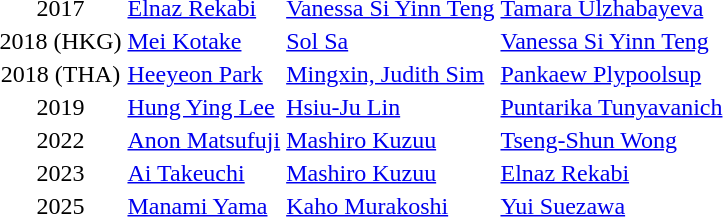<table>
<tr>
<td align="center">2017</td>
<td> <a href='#'>Elnaz Rekabi</a></td>
<td> <a href='#'>Vanessa Si Yinn Teng</a></td>
<td> <a href='#'>Tamara Ulzhabayeva</a></td>
</tr>
<tr>
<td align="center">2018 (HKG)</td>
<td> <a href='#'>Mei Kotake</a></td>
<td> <a href='#'>Sol Sa</a></td>
<td> <a href='#'>Vanessa Si Yinn Teng</a></td>
</tr>
<tr>
<td align="center">2018 (THA)</td>
<td> <a href='#'>Heeyeon Park</a></td>
<td> <a href='#'>Mingxin, Judith Sim</a></td>
<td> <a href='#'>Pankaew Plypoolsup</a></td>
</tr>
<tr>
<td align="center">2019</td>
<td> <a href='#'>Hung Ying Lee</a></td>
<td> <a href='#'>Hsiu-Ju Lin</a></td>
<td> <a href='#'>Puntarika Tunyavanich</a></td>
</tr>
<tr>
<td align="center">2022</td>
<td> <a href='#'>Anon Matsufuji</a></td>
<td> <a href='#'>Mashiro Kuzuu</a></td>
<td> <a href='#'>Tseng-Shun Wong</a></td>
</tr>
<tr>
<td align="center">2023</td>
<td> <a href='#'>Ai Takeuchi</a></td>
<td> <a href='#'>Mashiro Kuzuu</a></td>
<td> <a href='#'>Elnaz Rekabi</a></td>
</tr>
<tr>
<td align="center">2025</td>
<td> <a href='#'>Manami Yama</a></td>
<td> <a href='#'>Kaho Murakoshi</a></td>
<td> <a href='#'>Yui Suezawa</a></td>
</tr>
</table>
